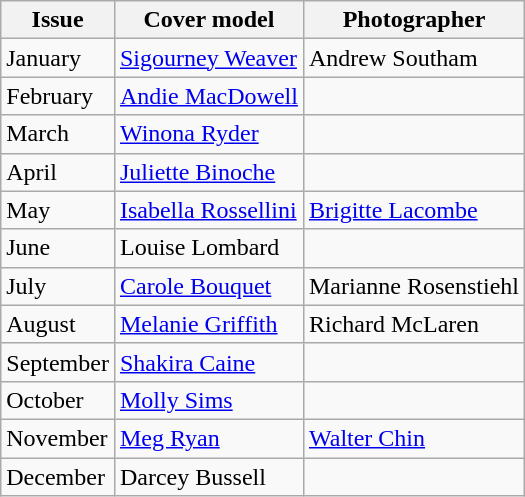<table class="sortable wikitable">
<tr>
<th>Issue</th>
<th>Cover model</th>
<th>Photographer</th>
</tr>
<tr>
<td>January</td>
<td><a href='#'>Sigourney Weaver</a></td>
<td>Andrew Southam</td>
</tr>
<tr>
<td>February</td>
<td><a href='#'>Andie MacDowell</a></td>
<td></td>
</tr>
<tr>
<td>March</td>
<td><a href='#'>Winona Ryder</a></td>
<td></td>
</tr>
<tr>
<td>April</td>
<td><a href='#'>Juliette Binoche</a></td>
<td></td>
</tr>
<tr>
<td>May</td>
<td><a href='#'>Isabella Rossellini</a></td>
<td><a href='#'>Brigitte Lacombe</a></td>
</tr>
<tr>
<td>June</td>
<td>Louise Lombard</td>
<td></td>
</tr>
<tr>
<td>July</td>
<td><a href='#'>Carole Bouquet</a></td>
<td>Marianne Rosenstiehl</td>
</tr>
<tr>
<td>August</td>
<td><a href='#'>Melanie Griffith</a></td>
<td>Richard McLaren</td>
</tr>
<tr>
<td>September</td>
<td><a href='#'>Shakira Caine</a></td>
<td></td>
</tr>
<tr>
<td>October</td>
<td><a href='#'>Molly Sims</a></td>
<td></td>
</tr>
<tr>
<td>November</td>
<td><a href='#'>Meg Ryan</a></td>
<td><a href='#'>Walter Chin</a></td>
</tr>
<tr>
<td>December</td>
<td>Darcey Bussell</td>
<td></td>
</tr>
</table>
